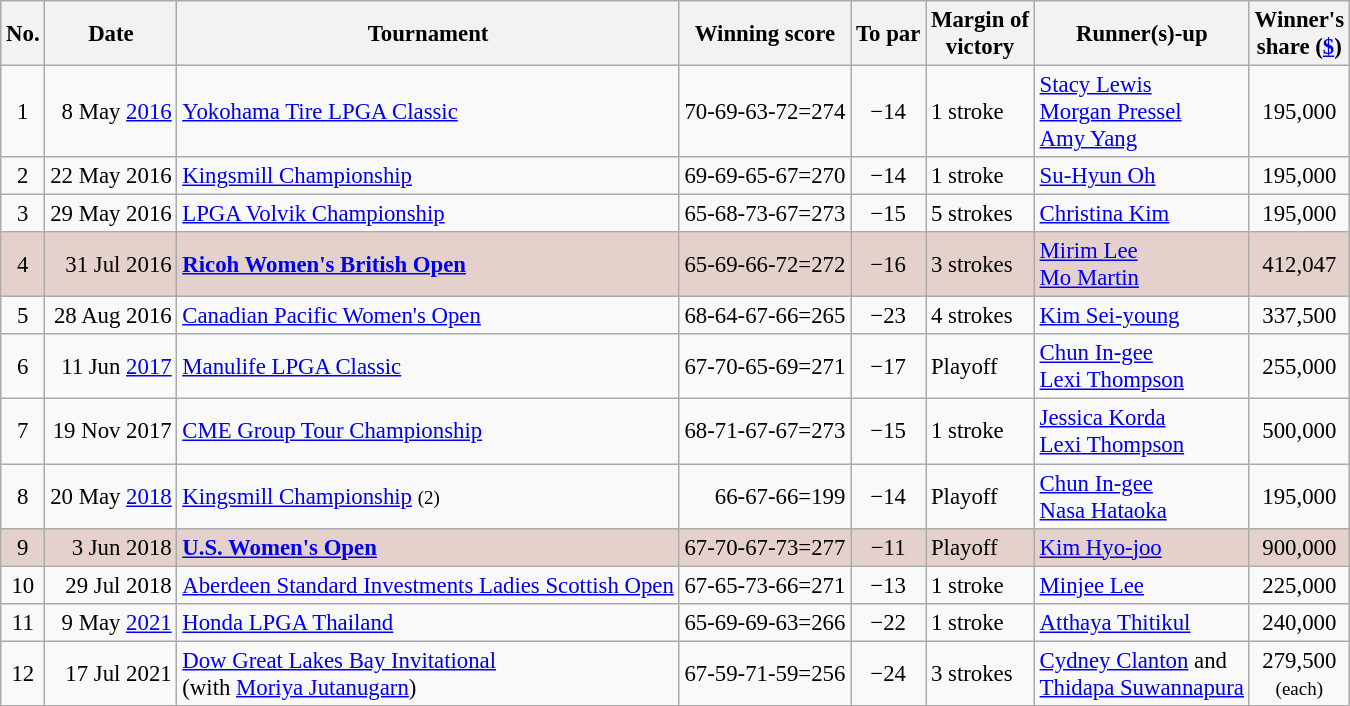<table class="wikitable" style="font-size:95%;">
<tr>
<th>No.</th>
<th>Date</th>
<th>Tournament</th>
<th>Winning score</th>
<th>To par</th>
<th>Margin of<br>victory</th>
<th>Runner(s)-up</th>
<th>Winner's<br>share (<a href='#'>$</a>)</th>
</tr>
<tr>
<td align=center>1</td>
<td align=right>8 May <a href='#'>2016</a></td>
<td><a href='#'>Yokohama Tire LPGA Classic</a></td>
<td align=right>70-69-63-72=274</td>
<td align=center>−14</td>
<td>1 stroke</td>
<td> <a href='#'>Stacy Lewis</a><br> <a href='#'>Morgan Pressel</a><br> <a href='#'>Amy Yang</a></td>
<td align=center>195,000</td>
</tr>
<tr>
<td align=center>2</td>
<td align=right>22 May 2016</td>
<td><a href='#'>Kingsmill Championship</a></td>
<td align=right>69-69-65-67=270</td>
<td align=center>−14</td>
<td>1 stroke</td>
<td> <a href='#'>Su-Hyun Oh</a></td>
<td align=center>195,000</td>
</tr>
<tr>
<td align=center>3</td>
<td align=right>29 May 2016</td>
<td><a href='#'>LPGA Volvik Championship</a></td>
<td align=right>65-68-73-67=273</td>
<td align=center>−15</td>
<td>5 strokes</td>
<td> <a href='#'>Christina Kim</a></td>
<td align=center>195,000</td>
</tr>
<tr style="background:#e5d1cb;">
<td align=center>4</td>
<td align=right>31 Jul 2016</td>
<td><strong><a href='#'>Ricoh Women's British Open</a></strong></td>
<td align=right>65-69-66-72=272</td>
<td align=center>−16</td>
<td>3 strokes</td>
<td> <a href='#'>Mirim Lee</a><br> <a href='#'>Mo Martin</a></td>
<td align=center>412,047</td>
</tr>
<tr>
<td align=center>5</td>
<td align=right>28 Aug 2016</td>
<td><a href='#'>Canadian Pacific Women's Open</a></td>
<td align=right>68-64-67-66=265</td>
<td align=center>−23</td>
<td>4 strokes</td>
<td> <a href='#'>Kim Sei-young</a></td>
<td align=center>337,500</td>
</tr>
<tr>
<td align=center>6</td>
<td align=right>11 Jun <a href='#'>2017</a></td>
<td><a href='#'>Manulife LPGA Classic</a></td>
<td align=right>67-70-65-69=271</td>
<td align=center>−17</td>
<td>Playoff</td>
<td> <a href='#'>Chun In-gee</a><br> <a href='#'>Lexi Thompson</a></td>
<td align=center>255,000</td>
</tr>
<tr>
<td align=center>7</td>
<td align=right>19 Nov 2017</td>
<td><a href='#'>CME Group Tour Championship</a></td>
<td align=right>68-71-67-67=273</td>
<td align=center>−15</td>
<td>1 stroke</td>
<td> <a href='#'>Jessica Korda</a><br> <a href='#'>Lexi Thompson</a></td>
<td align=center>500,000</td>
</tr>
<tr>
<td align=center>8</td>
<td align=right>20 May <a href='#'>2018</a></td>
<td><a href='#'>Kingsmill Championship</a> <small>(2)</small></td>
<td align=right>66-67-66=199</td>
<td align=center>−14</td>
<td>Playoff</td>
<td> <a href='#'>Chun In-gee</a><br> <a href='#'>Nasa Hataoka</a></td>
<td align=center>195,000</td>
</tr>
<tr style="background:#e5d1cb;">
<td align=center>9</td>
<td align=right>3 Jun 2018</td>
<td><strong><a href='#'>U.S. Women's Open</a></strong></td>
<td align=right>67-70-67-73=277</td>
<td align=center>−11</td>
<td>Playoff</td>
<td> <a href='#'>Kim Hyo-joo</a></td>
<td align=center>900,000</td>
</tr>
<tr>
<td align=center>10</td>
<td align=right>29 Jul 2018</td>
<td><a href='#'>Aberdeen Standard Investments Ladies Scottish Open</a></td>
<td align=right>67-65-73-66=271</td>
<td align=center>−13</td>
<td>1 stroke</td>
<td> <a href='#'>Minjee Lee</a></td>
<td align=center>225,000</td>
</tr>
<tr>
<td align=center>11</td>
<td align=right>9 May <a href='#'>2021</a></td>
<td><a href='#'>Honda LPGA Thailand</a></td>
<td align=right>65-69-69-63=266</td>
<td align=center>−22</td>
<td>1 stroke</td>
<td> <a href='#'>Atthaya Thitikul</a></td>
<td align=center>240,000</td>
</tr>
<tr>
<td align=center>12</td>
<td align=right>17 Jul 2021</td>
<td><a href='#'>Dow Great Lakes Bay Invitational</a> <br>(with  <a href='#'>Moriya Jutanugarn</a>)</td>
<td align=right>67-59-71-59=256</td>
<td align=center>−24</td>
<td>3 strokes</td>
<td> <a href='#'>Cydney Clanton</a> and<br> <a href='#'>Thidapa Suwannapura</a></td>
<td align=center>279,500 <br><small>(each)</small></td>
</tr>
</table>
